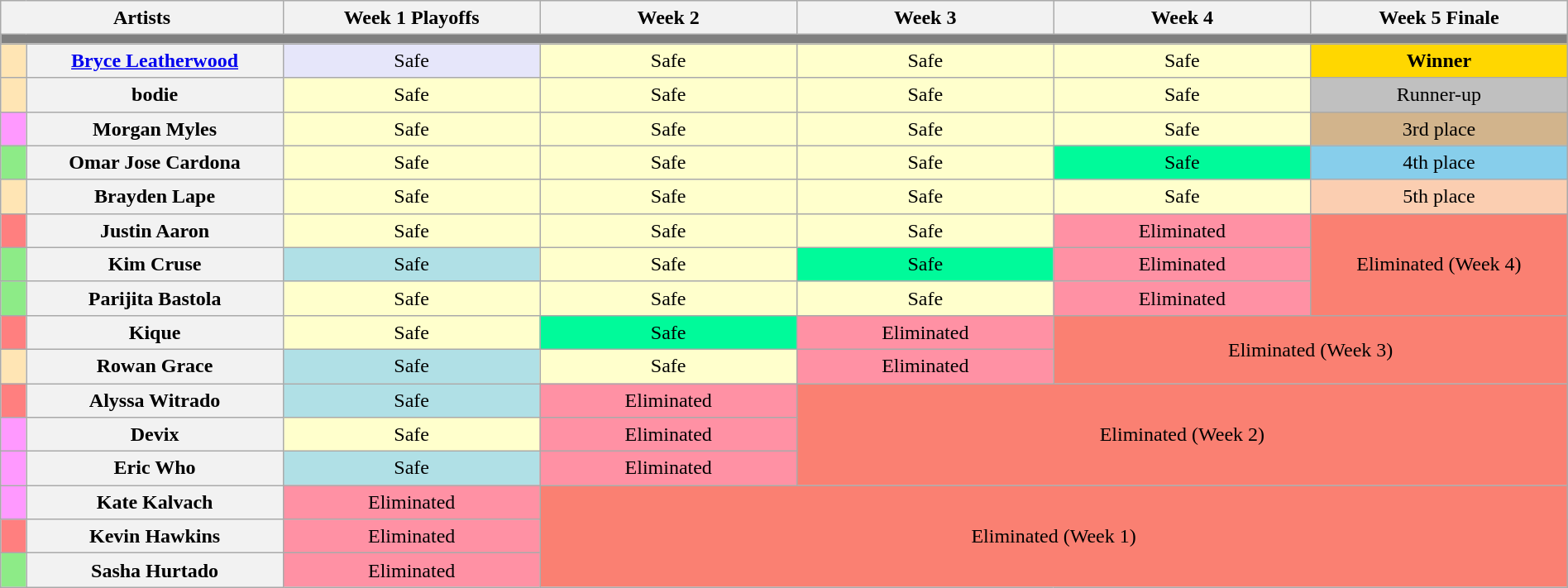<table class="wikitable" style="text-align:center; line-height:20px; width:100%">
<tr>
<th colspan="2" width="11%">Artists</th>
<th style="width:10%">Week 1 Playoffs</th>
<th style="width:10%">Week 2</th>
<th style="width:10%">Week 3</th>
<th style="width:10%">Week 4</th>
<th style="width:10%">Week 5 Finale</th>
</tr>
<tr>
<th colspan="7" style="background:gray"></th>
</tr>
<tr>
<th style="background:#ffe5b4"></th>
<th scope="row"><a href='#'>Bryce Leatherwood</a></th>
<td style="background:lavender">Safe</td>
<td style="background:#FFFFCC">Safe</td>
<td style="background:#FFFFCC">Safe</td>
<td style="background:#FFFFCC">Safe</td>
<td style="background:gold"><strong>Winner</strong></td>
</tr>
<tr>
<th style="background:#ffe5b4"></th>
<th scope="row">bodie</th>
<td style="background:#FFFFCC">Safe</td>
<td style="background:#FFFFCC">Safe</td>
<td style="background:#FFFFCC">Safe</td>
<td style="background:#FFFFCC">Safe</td>
<td style="background:silver">Runner-up</td>
</tr>
<tr>
<th style="background:#FF99FF"></th>
<th scope="row">Morgan Myles</th>
<td style="background:#FFFFCC">Safe</td>
<td style="background:#FFFFCC">Safe</td>
<td style="background:#FFFFCC">Safe</td>
<td style="background:#FFFFCC">Safe</td>
<td style="background: tan">3rd place</td>
</tr>
<tr>
<th style="background:#8deb87"></th>
<th scope="row">Omar Jose Cardona</th>
<td style="background:#FFFFCC">Safe</td>
<td style="background:#FFFFCC">Safe</td>
<td style="background:#FFFFCC">Safe</td>
<td style="background:#00FA9A">Safe</td>
<td style="background: skyblue">4th place</td>
</tr>
<tr>
<th style="background:#ffe5b4"></th>
<th scope="row">Brayden Lape</th>
<td style="background:#FFFFCC">Safe</td>
<td style="background:#FFFFCC">Safe</td>
<td style="background:#FFFFCC">Safe</td>
<td style="background:#FFFFCC">Safe</td>
<td style="background:#fbceb1">5th place</td>
</tr>
<tr>
<th style="background:#FF7F7F"></th>
<th scope="row">Justin Aaron</th>
<td style="background:#FFFFCC">Safe</td>
<td style="background:#FFFFCC">Safe</td>
<td style="background:#FFFFCC">Safe</td>
<td style="background:#FF91A4">Eliminated</td>
<td rowspan="3" style="background:salmon">Eliminated (Week 4)</td>
</tr>
<tr>
<th style="background:#8deb87"></th>
<th scope="row">Kim Cruse</th>
<td style="background:#B0E0E6">Safe</td>
<td style="background:#FFFFCC">Safe</td>
<td style="background:#00FA9A">Safe</td>
<td style="background:#FF91A4">Eliminated</td>
</tr>
<tr>
<th style="background:#8deb87; width:01%"></th>
<th scope="row">Parijita Bastola</th>
<td style="background:#FFFFCC">Safe</td>
<td style="background:#FFFFCC">Safe</td>
<td style="background:#FFFFCC">Safe</td>
<td style="background:#FF91A4">Eliminated</td>
</tr>
<tr>
<th style="background:#FF7F7F"></th>
<th scope="row">Kique</th>
<td style="background:#FFFFCC">Safe</td>
<td style="background:#00FA9A">Safe</td>
<td style="background:#FF91A4">Eliminated</td>
<td colspan="2" rowspan="2" style="background:salmon">Eliminated (Week 3)</td>
</tr>
<tr>
<th style="background:#ffe5b4"></th>
<th scope="row">Rowan Grace</th>
<td style="background:#B0E0E6">Safe</td>
<td style="background:#FFFFCC">Safe</td>
<td style="background:#FF91A4">Eliminated</td>
</tr>
<tr>
<th style="background:#FF7F7F"></th>
<th scope="row">Alyssa Witrado</th>
<td style="background:#B0E0E6">Safe</td>
<td style="background:#FF91A4">Eliminated</td>
<td colspan="3" rowspan="3" style="background:salmon">Eliminated (Week 2)</td>
</tr>
<tr>
<th style="background:#FF99FF"></th>
<th scope="row">Devix</th>
<td style="background:#FFFFCC">Safe</td>
<td style="background:#FF91A4">Eliminated</td>
</tr>
<tr>
<th style="background:#FF99FF"></th>
<th scope="row">Eric Who</th>
<td style="background:#B0E0E6">Safe</td>
<td style="background:#FF91A4">Eliminated</td>
</tr>
<tr>
<th style="background:#FF99FF"></th>
<th scope="row">Kate Kalvach</th>
<td style="background:#FF91A4">Eliminated</td>
<td colspan="4" rowspan="3" style="background:salmon">Eliminated (Week 1)</td>
</tr>
<tr>
<th style="background:#FF7F7F"></th>
<th scope="row">Kevin Hawkins</th>
<td style="background:#FF91A4">Eliminated</td>
</tr>
<tr>
<th style="background:#8deb87"></th>
<th scope="row">Sasha Hurtado</th>
<td style="background:#FF91A4">Eliminated</td>
</tr>
</table>
